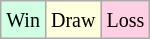<table class="wikitable">
<tr>
<td style="background-color: #d0ffe3;"><small>Win</small></td>
<td style="background-color: #ffffdd;"><small>Draw</small></td>
<td style="background-color: #ffd0e3;"><small>Loss</small></td>
</tr>
</table>
